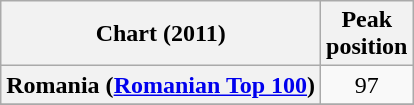<table class="wikitable plainrowheaders">
<tr>
<th scope="col">Chart (2011)</th>
<th scope="col">Peak<br>position</th>
</tr>
<tr>
<th scope="row">Romania (<a href='#'>Romanian Top 100</a>)</th>
<td align="center">97</td>
</tr>
<tr>
</tr>
</table>
